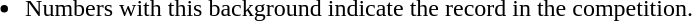<table style="width:auto; margin:auto;">
<tr>
<td><br><ul><li> Numbers with this background indicate the record in the competition.</li></ul></td>
</tr>
</table>
